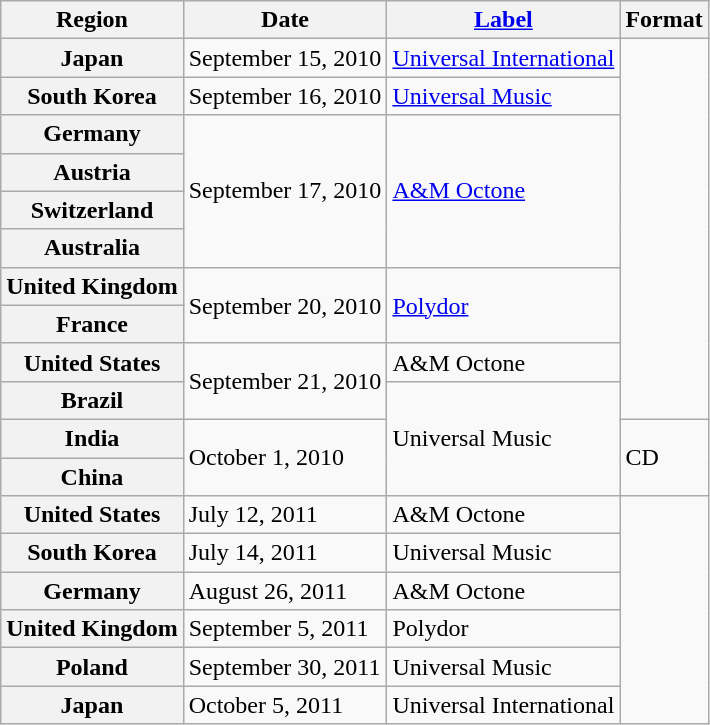<table class="wikitable plainrowheaders">
<tr>
<th>Region</th>
<th>Date</th>
<th><a href='#'>Label</a></th>
<th>Format</th>
</tr>
<tr>
<th scope="row">Japan</th>
<td>September 15, 2010</td>
<td><a href='#'>Universal International</a></td>
<td rowspan="10"></td>
</tr>
<tr>
<th scope="row">South Korea</th>
<td>September 16, 2010</td>
<td><a href='#'>Universal Music</a></td>
</tr>
<tr>
<th scope="row">Germany</th>
<td rowspan="4">September 17, 2010</td>
<td rowspan="4"><a href='#'>A&M Octone</a></td>
</tr>
<tr>
<th scope="row">Austria</th>
</tr>
<tr>
<th scope="row">Switzerland</th>
</tr>
<tr>
<th scope="row">Australia</th>
</tr>
<tr>
<th scope="row">United Kingdom</th>
<td rowspan="2">September 20, 2010</td>
<td rowspan="2"><a href='#'>Polydor</a></td>
</tr>
<tr>
<th scope="row">France</th>
</tr>
<tr>
<th scope="row">United States</th>
<td rowspan="2">September 21, 2010</td>
<td>A&M Octone</td>
</tr>
<tr>
<th scope="row">Brazil</th>
<td rowspan="3">Universal Music</td>
</tr>
<tr>
<th scope="row">India</th>
<td rowspan="2">October 1, 2010</td>
<td rowspan="2">CD</td>
</tr>
<tr>
<th scope="row">China</th>
</tr>
<tr>
<th scope="row">United States</th>
<td>July 12, 2011</td>
<td>A&M Octone</td>
<td rowspan="6"></td>
</tr>
<tr>
<th scope="row">South Korea</th>
<td>July 14, 2011</td>
<td>Universal Music</td>
</tr>
<tr>
<th scope="row">Germany</th>
<td>August 26, 2011</td>
<td>A&M Octone</td>
</tr>
<tr>
<th scope="row">United Kingdom</th>
<td>September 5, 2011</td>
<td>Polydor</td>
</tr>
<tr>
<th scope="row">Poland</th>
<td>September 30, 2011</td>
<td>Universal Music</td>
</tr>
<tr>
<th scope="row">Japan</th>
<td>October 5, 2011</td>
<td>Universal International</td>
</tr>
</table>
